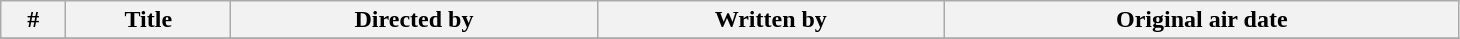<table class="wikitable plainrowheaders" style="width: 77%; margin-right: 0;">
<tr>
<th>#</th>
<th>Title</th>
<th>Directed by</th>
<th>Written by</th>
<th>Original air date</th>
</tr>
<tr>
</tr>
</table>
